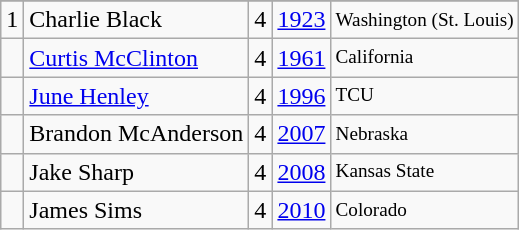<table class="wikitable">
<tr>
</tr>
<tr>
<td>1</td>
<td>Charlie Black</td>
<td>4</td>
<td><a href='#'>1923</a></td>
<td style="font-size:80%;">Washington (St. Louis)</td>
</tr>
<tr>
<td></td>
<td><a href='#'>Curtis McClinton</a></td>
<td>4</td>
<td><a href='#'>1961</a></td>
<td style="font-size:80%;">California</td>
</tr>
<tr>
<td></td>
<td><a href='#'>June Henley</a></td>
<td>4</td>
<td><a href='#'>1996</a></td>
<td style="font-size:80%;">TCU</td>
</tr>
<tr>
<td></td>
<td>Brandon McAnderson</td>
<td>4</td>
<td><a href='#'>2007</a></td>
<td style="font-size:80%;">Nebraska</td>
</tr>
<tr>
<td></td>
<td>Jake Sharp</td>
<td>4</td>
<td><a href='#'>2008</a></td>
<td style="font-size:80%;">Kansas State</td>
</tr>
<tr>
<td></td>
<td>James Sims</td>
<td>4</td>
<td><a href='#'>2010</a></td>
<td style="font-size:80%;">Colorado</td>
</tr>
</table>
